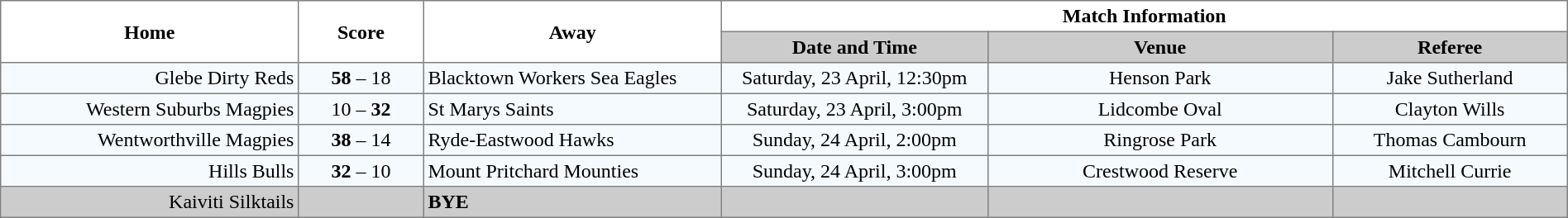<table border="1" cellpadding="3" cellspacing="0" width="100%" style="border-collapse:collapse;  text-align:center;">
<tr>
<th rowspan="2" width="19%">Home</th>
<th rowspan="2" width="8%">Score</th>
<th rowspan="2" width="19%">Away</th>
<th colspan="3">Match Information</th>
</tr>
<tr style="background:#CCCCCC">
<th width="17%">Date and Time</th>
<th width="22%">Venue</th>
<th width="50%">Referee</th>
</tr>
<tr style="text-align:center; background:#f5faff;">
<td align="right">Glebe Dirty Reds </td>
<td><strong>58</strong> – 18</td>
<td align="left"> Blacktown Workers Sea Eagles</td>
<td>Saturday, 23 April, 12:30pm</td>
<td>Henson Park</td>
<td>Jake Sutherland</td>
</tr>
<tr style="text-align:center; background:#f5faff;">
<td align="right">Western Suburbs Magpies </td>
<td>10 – <strong>32</strong></td>
<td align="left"> St Marys Saints</td>
<td>Saturday, 23 April, 3:00pm</td>
<td>Lidcombe Oval</td>
<td>Clayton Wills</td>
</tr>
<tr style="text-align:center; background:#f5faff;">
<td align="right">Wentworthville Magpies </td>
<td><strong>38</strong> – 14</td>
<td align="left"> Ryde-Eastwood Hawks</td>
<td>Sunday, 24 April, 2:00pm</td>
<td>Ringrose Park</td>
<td>Thomas Cambourn</td>
</tr>
<tr style="text-align:center; background:#f5faff;">
<td align="right">Hills Bulls </td>
<td><strong>32</strong> – 10</td>
<td align="left"> Mount Pritchard Mounties</td>
<td>Sunday, 24 April, 3:00pm</td>
<td>Crestwood Reserve</td>
<td>Mitchell Currie</td>
</tr>
<tr style="text-align:center; background:#CCCCCC;">
<td align="right">Kaiviti Silktails </td>
<td></td>
<td align="left"><strong>BYE</strong></td>
<td></td>
<td></td>
<td></td>
</tr>
</table>
